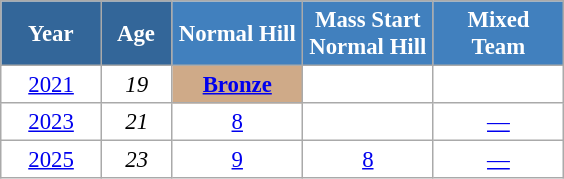<table class="wikitable" style="font-size:95%; text-align:center; border:grey solid 1px; border-collapse:collapse; background:#ffffff;">
<tr>
<th style="background-color:#369; color:white; width:60px;"> Year </th>
<th style="background-color:#369; color:white; width:40px;"> Age </th>
<th style="background-color:#4180be; color:white; width:80px;">Normal Hill</th>
<th style="background-color:#4180be; color:white; width:80px;">Mass Start Normal Hill</th>
<th style="background-color:#4180be; color:white; width:80px;">Mixed Team</th>
</tr>
<tr>
<td><a href='#'>2021</a></td>
<td><em>19</em></td>
<td style="background:#cfaa88;"><a href='#'><strong>Bronze</strong></a></td>
<td></td>
<td></td>
</tr>
<tr>
<td><a href='#'>2023</a></td>
<td><em>21</em></td>
<td><a href='#'>8</a></td>
<td></td>
<td><a href='#'>—</a></td>
</tr>
<tr>
<td><a href='#'>2025</a></td>
<td><em>23</em></td>
<td><a href='#'>9</a></td>
<td><a href='#'>8</a></td>
<td><a href='#'>—</a></td>
</tr>
</table>
